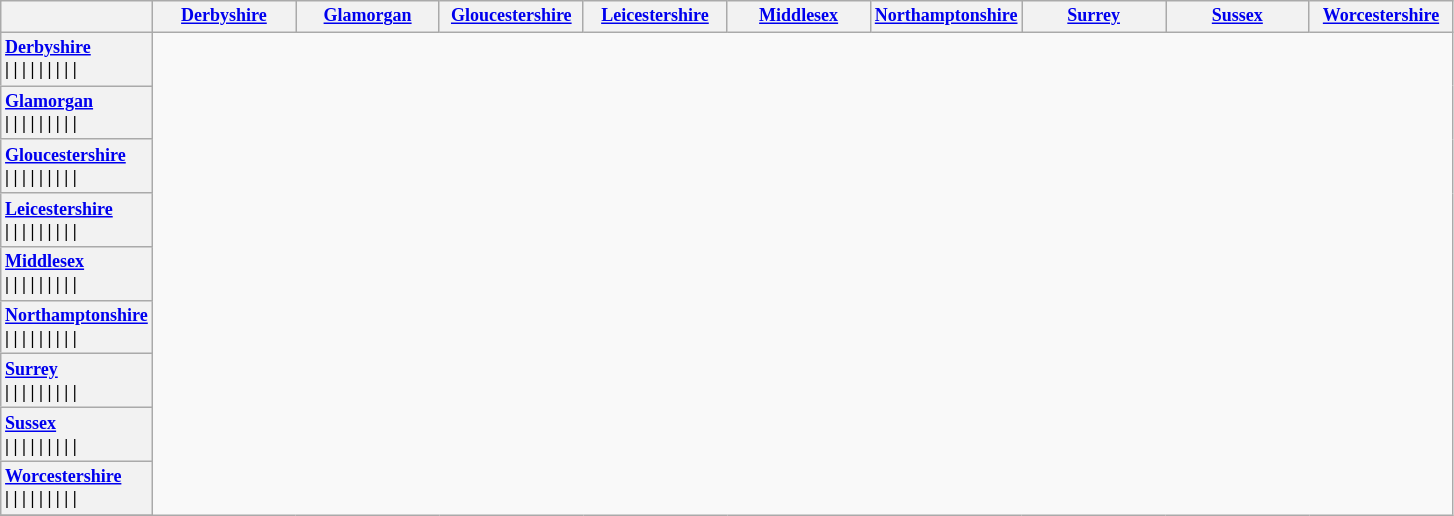<table class="wikitable" style="font-size: 75%; text-align:left;">
<tr>
<th width=50 style="text-align:center"></th>
<th width=90><a href='#'>Derbyshire</a></th>
<th width=90><a href='#'>Glamorgan</a></th>
<th width=90><a href='#'>Gloucestershire</a></th>
<th width=90><a href='#'>Leicestershire</a></th>
<th width=90><a href='#'>Middlesex</a></th>
<th width=90><a href='#'>Northamptonshire</a></th>
<th width=90><a href='#'>Surrey</a></th>
<th width=90><a href='#'>Sussex</a></th>
<th width=90><a href='#'>Worcestershire</a></th>
</tr>
<tr>
<th style="text-align:left; border-left:none"><a href='#'>Derbyshire</a><br> | 
 | 
  |  
 | 
 | 
 | 
 | 
 | 
 | </th>
</tr>
<tr>
<th style="text-align:left; border-left:none"><a href='#'>Glamorgan</a><br> | 
 | 
  |  
 | 
 | 
 | 
 | 
 | 
 | </th>
</tr>
<tr>
<th style="text-align:left; border-left:none"><a href='#'>Gloucestershire</a><br> | 
 | 
  | 
 | 
 | 
 | 
 | 
 | 
 | </th>
</tr>
<tr>
<th style="text-align:left; border-left:none"><a href='#'>Leicestershire</a><br> | 
 | 
  | 
 | 
 | 
 | 
 | 
 | 
 | </th>
</tr>
<tr>
<th style="text-align:left; border-left:none"><a href='#'>Middlesex</a><br> | 
 | 
  |  
 | 
 | 
 | 
 | 
 | 
 | </th>
</tr>
<tr>
<th style="text-align:left; border-left:none"><a href='#'>Northamptonshire</a><br> | 
 | 
  | 
 | 
 | 
 | 
 | 
 | 
 | </th>
</tr>
<tr>
<th style="text-align:left; border-left:none"><a href='#'>Surrey</a><br> | 
 | 
  |  
 | 
 | 
 | 
 | 
 | 
 | </th>
</tr>
<tr>
<th style="text-align:left; border-left:none"><a href='#'>Sussex</a><br> | 
 | 
  |  
 | 
 | 
 | 
 | 
 | 
 | </th>
</tr>
<tr>
<th style="text-align:left; border-left:none"><a href='#'>Worcestershire</a><br> | 
 | 
  |  
 | 
 | 
 | 
 | 
 | 
 | </th>
</tr>
<tr>
</tr>
<tr>
</tr>
</table>
